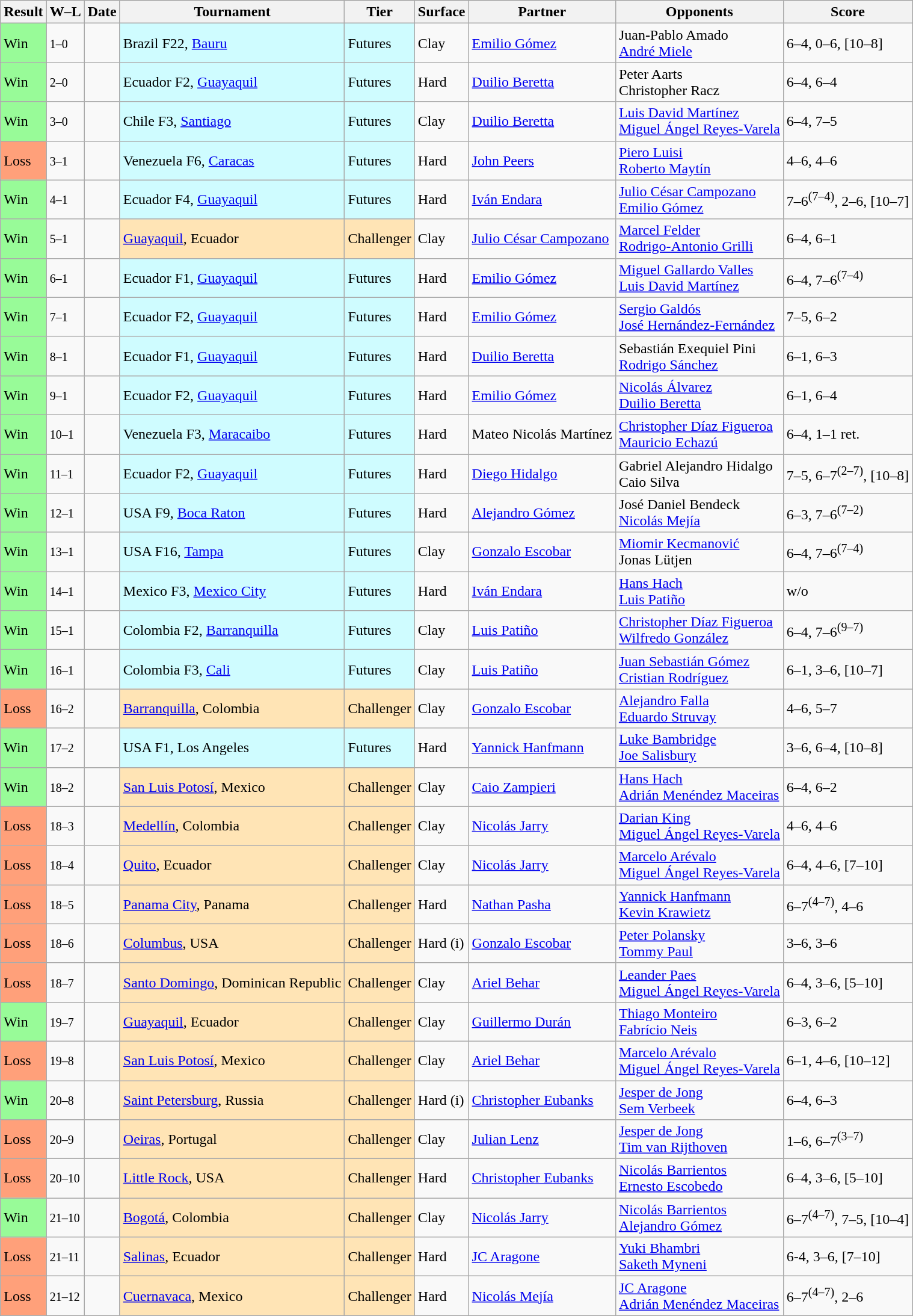<table class="sortable wikitable">
<tr>
<th>Result</th>
<th class=unsortable>W–L</th>
<th>Date</th>
<th>Tournament</th>
<th>Tier</th>
<th>Surface</th>
<th>Partner</th>
<th>Opponents</th>
<th class=unsortable>Score</th>
</tr>
<tr>
<td bgcolor=98fb98>Win</td>
<td><small>1–0</small></td>
<td></td>
<td style=background:#cffcff>Brazil F22, <a href='#'>Bauru</a></td>
<td style=background:#cffcff>Futures</td>
<td>Clay</td>
<td> <a href='#'>Emilio Gómez</a></td>
<td> Juan-Pablo Amado<br> <a href='#'>André Miele</a></td>
<td>6–4, 0–6, [10–8]</td>
</tr>
<tr>
<td bgcolor=98fb98>Win</td>
<td><small>2–0</small></td>
<td></td>
<td style=background:#cffcff>Ecuador F2, <a href='#'>Guayaquil</a></td>
<td style=background:#cffcff>Futures</td>
<td>Hard</td>
<td> <a href='#'>Duilio Beretta</a></td>
<td> Peter Aarts<br> Christopher Racz</td>
<td>6–4, 6–4</td>
</tr>
<tr>
<td bgcolor=98fb98>Win</td>
<td><small>3–0</small></td>
<td></td>
<td style=background:#cffcff>Chile F3, <a href='#'>Santiago</a></td>
<td style=background:#cffcff>Futures</td>
<td>Clay</td>
<td> <a href='#'>Duilio Beretta</a></td>
<td> <a href='#'>Luis David Martínez</a><br> <a href='#'>Miguel Ángel Reyes-Varela</a></td>
<td>6–4, 7–5</td>
</tr>
<tr>
<td bgcolor=FFA07A>Loss</td>
<td><small>3–1</small></td>
<td></td>
<td style=background:#cffcff>Venezuela F6, <a href='#'>Caracas</a></td>
<td style=background:#cffcff>Futures</td>
<td>Hard</td>
<td> <a href='#'>John Peers</a></td>
<td> <a href='#'>Piero Luisi</a><br> <a href='#'>Roberto Maytín</a></td>
<td>4–6, 4–6</td>
</tr>
<tr>
<td bgcolor=98fb98>Win</td>
<td><small>4–1</small></td>
<td></td>
<td bgcolor=cffcff>Ecuador F4, <a href='#'>Guayaquil</a></td>
<td bgcolor=cffcff>Futures</td>
<td>Hard</td>
<td> <a href='#'>Iván Endara</a></td>
<td> <a href='#'>Julio César Campozano</a><br> <a href='#'>Emilio Gómez</a></td>
<td>7–6<sup>(7–4)</sup>, 2–6, [10–7]</td>
</tr>
<tr>
<td bgcolor=98fb98>Win</td>
<td><small>5–1</small></td>
<td><a href='#'></a></td>
<td style=background:moccasin><a href='#'>Guayaquil</a>, Ecuador</td>
<td style=background:moccasin>Challenger</td>
<td>Clay</td>
<td> <a href='#'>Julio César Campozano</a></td>
<td> <a href='#'>Marcel Felder</a><br> <a href='#'>Rodrigo-Antonio Grilli</a></td>
<td>6–4, 6–1</td>
</tr>
<tr>
<td bgcolor=98fb98>Win</td>
<td><small>6–1</small></td>
<td></td>
<td bgcolor=cffcff>Ecuador F1, <a href='#'>Guayaquil</a></td>
<td bgcolor=cffcff>Futures</td>
<td>Hard</td>
<td> <a href='#'>Emilio Gómez</a></td>
<td> <a href='#'>Miguel Gallardo Valles</a><br> <a href='#'>Luis David Martínez</a></td>
<td>6–4, 7–6<sup>(7–4)</sup></td>
</tr>
<tr>
<td bgcolor=98fb98>Win</td>
<td><small>7–1</small></td>
<td></td>
<td bgcolor=cffcff>Ecuador F2, <a href='#'>Guayaquil</a></td>
<td bgcolor=cffcff>Futures</td>
<td>Hard</td>
<td> <a href='#'>Emilio Gómez</a></td>
<td> <a href='#'>Sergio Galdós</a><br> <a href='#'>José Hernández-Fernández</a></td>
<td>7–5, 6–2</td>
</tr>
<tr>
<td bgcolor=98fb98>Win</td>
<td><small>8–1</small></td>
<td></td>
<td bgcolor=cffcff>Ecuador F1, <a href='#'>Guayaquil</a></td>
<td bgcolor=cffcff>Futures</td>
<td>Hard</td>
<td> <a href='#'>Duilio Beretta</a></td>
<td> Sebastián Exequiel Pini<br> <a href='#'>Rodrigo Sánchez</a></td>
<td>6–1, 6–3</td>
</tr>
<tr>
<td bgcolor=98fb98>Win</td>
<td><small>9–1</small></td>
<td></td>
<td bgcolor=cffcff>Ecuador F2, <a href='#'>Guayaquil</a></td>
<td bgcolor=cffcff>Futures</td>
<td>Hard</td>
<td> <a href='#'>Emilio Gómez</a></td>
<td> <a href='#'>Nicolás Álvarez</a><br> <a href='#'>Duilio Beretta</a></td>
<td>6–1, 6–4</td>
</tr>
<tr>
<td bgcolor=98FB98>Win</td>
<td><small>10–1</small></td>
<td></td>
<td style=background:#cffcff>Venezuela F3, <a href='#'>Maracaibo</a></td>
<td style=background:#cffcff>Futures</td>
<td>Hard</td>
<td> Mateo Nicolás Martínez</td>
<td> <a href='#'>Christopher Díaz Figueroa</a><br> <a href='#'>Mauricio Echazú</a></td>
<td>6–4, 1–1 ret.</td>
</tr>
<tr>
<td bgcolor=98FB98>Win</td>
<td><small>11–1</small></td>
<td></td>
<td style=background:#cffcff>Ecuador F2, <a href='#'>Guayaquil</a></td>
<td style=background:#cffcff>Futures</td>
<td>Hard</td>
<td> <a href='#'>Diego Hidalgo</a></td>
<td> Gabriel Alejandro Hidalgo<br> Caio Silva</td>
<td>7–5, 6–7<sup>(2–7)</sup>, [10–8]</td>
</tr>
<tr>
<td bgcolor=98FB98>Win</td>
<td><small>12–1</small></td>
<td></td>
<td style=background:#cffcff>USA F9, <a href='#'>Boca Raton</a></td>
<td style=background:#cffcff>Futures</td>
<td>Hard</td>
<td> <a href='#'>Alejandro Gómez</a></td>
<td> José Daniel Bendeck<br> <a href='#'>Nicolás Mejía</a></td>
<td>6–3, 7–6<sup>(7–2)</sup></td>
</tr>
<tr>
<td bgcolor=98fb98>Win</td>
<td><small>13–1</small></td>
<td></td>
<td style=background:#cffcff>USA F16, <a href='#'>Tampa</a></td>
<td style=background:#cffcff>Futures</td>
<td>Clay</td>
<td> <a href='#'>Gonzalo Escobar</a></td>
<td> <a href='#'>Miomir Kecmanović</a><br> Jonas Lütjen</td>
<td>6–4, 7–6<sup>(7–4)</sup></td>
</tr>
<tr>
<td bgcolor=98fb98>Win</td>
<td><small>14–1</small></td>
<td></td>
<td bgcolor=cffcff>Mexico F3, <a href='#'>Mexico City</a></td>
<td bgcolor=cffcff>Futures</td>
<td>Hard</td>
<td> <a href='#'>Iván Endara</a></td>
<td> <a href='#'>Hans Hach</a><br> <a href='#'>Luis Patiño</a></td>
<td>w/o</td>
</tr>
<tr>
<td bgcolor=98fb98>Win</td>
<td><small>15–1</small></td>
<td></td>
<td bgcolor=cffcff>Colombia F2, <a href='#'>Barranquilla</a></td>
<td bgcolor=cffcff>Futures</td>
<td>Clay</td>
<td> <a href='#'>Luis Patiño</a></td>
<td> <a href='#'>Christopher Díaz Figueroa</a><br> <a href='#'>Wilfredo González</a></td>
<td>6–4, 7–6<sup>(9–7)</sup></td>
</tr>
<tr>
<td bgcolor=98fb98>Win</td>
<td><small>16–1</small></td>
<td></td>
<td bgcolor=cffcff>Colombia F3, <a href='#'>Cali</a></td>
<td bgcolor=cffcff>Futures</td>
<td>Clay</td>
<td> <a href='#'>Luis Patiño</a></td>
<td> <a href='#'>Juan Sebastián Gómez</a><br> <a href='#'>Cristian Rodríguez</a></td>
<td>6–1, 3–6, [10–7]</td>
</tr>
<tr>
<td bgcolor=ffa07a>Loss</td>
<td><small>16–2</small></td>
<td><a href='#'></a></td>
<td style=background:moccasin><a href='#'>Barranquilla</a>, Colombia</td>
<td style=background:moccasin>Challenger</td>
<td>Clay</td>
<td> <a href='#'>Gonzalo Escobar</a></td>
<td> <a href='#'>Alejandro Falla</a><br> <a href='#'>Eduardo Struvay</a></td>
<td>4–6, 5–7</td>
</tr>
<tr>
<td bgcolor=98FB98>Win</td>
<td><small>17–2</small></td>
<td></td>
<td bgcolor=cffcff>USA F1, Los Angeles</td>
<td bgcolor=cffcff>Futures</td>
<td>Hard</td>
<td> <a href='#'>Yannick Hanfmann</a></td>
<td> <a href='#'>Luke Bambridge</a><br> <a href='#'>Joe Salisbury</a></td>
<td>3–6, 6–4, [10–8]</td>
</tr>
<tr>
<td bgcolor=98FB98>Win</td>
<td><small>18–2</small></td>
<td><a href='#'></a></td>
<td style=background:moccasin><a href='#'>San Luis Potosí</a>, Mexico</td>
<td style=background:moccasin>Challenger</td>
<td>Clay</td>
<td> <a href='#'>Caio Zampieri</a></td>
<td> <a href='#'>Hans Hach</a><br> <a href='#'>Adrián Menéndez Maceiras</a></td>
<td>6–4, 6–2</td>
</tr>
<tr>
<td bgcolor=ffa07a>Loss</td>
<td><small>18–3</small></td>
<td><a href='#'></a></td>
<td style=background:moccasin><a href='#'>Medellín</a>, Colombia</td>
<td style=background:moccasin>Challenger</td>
<td>Clay</td>
<td> <a href='#'>Nicolás Jarry</a></td>
<td> <a href='#'>Darian King</a><br> <a href='#'>Miguel Ángel Reyes-Varela</a></td>
<td>4–6, 4–6</td>
</tr>
<tr>
<td bgcolor=ffa07a>Loss</td>
<td><small>18–4</small></td>
<td><a href='#'></a></td>
<td style=background:moccasin><a href='#'>Quito</a>, Ecuador</td>
<td style=background:moccasin>Challenger</td>
<td>Clay</td>
<td> <a href='#'>Nicolás Jarry</a></td>
<td> <a href='#'>Marcelo Arévalo</a><br> <a href='#'>Miguel Ángel Reyes-Varela</a></td>
<td>6–4, 4–6, [7–10]</td>
</tr>
<tr>
<td bgcolor=FFA07A>Loss</td>
<td><small>18–5</small></td>
<td><a href='#'></a></td>
<td style=background:moccasin><a href='#'>Panama City</a>, Panama</td>
<td style=background:moccasin>Challenger</td>
<td>Hard</td>
<td> <a href='#'>Nathan Pasha</a></td>
<td> <a href='#'>Yannick Hanfmann</a><br> <a href='#'>Kevin Krawietz</a></td>
<td>6–7<sup>(4–7)</sup>, 4–6</td>
</tr>
<tr>
<td bgcolor=ffa07a>Loss</td>
<td><small>18–6</small></td>
<td><a href='#'></a></td>
<td style=background:moccasin><a href='#'>Columbus</a>, USA</td>
<td style=background:moccasin>Challenger</td>
<td>Hard (i)</td>
<td> <a href='#'>Gonzalo Escobar</a></td>
<td> <a href='#'>Peter Polansky</a><br> <a href='#'>Tommy Paul</a></td>
<td>3–6, 3–6</td>
</tr>
<tr>
<td bgcolor=FFA07A>Loss</td>
<td><small>18–7</small></td>
<td><a href='#'></a></td>
<td style=background:moccasin><a href='#'>Santo Domingo</a>, Dominican Republic</td>
<td style=background:moccasin>Challenger</td>
<td>Clay</td>
<td> <a href='#'>Ariel Behar</a></td>
<td> <a href='#'>Leander Paes</a><br> <a href='#'>Miguel Ángel Reyes-Varela</a></td>
<td>6–4, 3–6, [5–10]</td>
</tr>
<tr>
<td bgcolor=98fb98>Win</td>
<td><small>19–7</small></td>
<td><a href='#'></a></td>
<td style=background:moccasin><a href='#'>Guayaquil</a>, Ecuador</td>
<td style=background:moccasin>Challenger</td>
<td>Clay</td>
<td> <a href='#'>Guillermo Durán</a></td>
<td> <a href='#'>Thiago Monteiro</a><br> <a href='#'>Fabrício Neis</a></td>
<td>6–3, 6–2</td>
</tr>
<tr>
<td bgcolor=FFA07A>Loss</td>
<td><small>19–8</small></td>
<td><a href='#'></a></td>
<td style=background:moccasin><a href='#'>San Luis Potosí</a>, Mexico</td>
<td style=background:moccasin>Challenger</td>
<td>Clay</td>
<td> <a href='#'>Ariel Behar</a></td>
<td> <a href='#'>Marcelo Arévalo</a><br> <a href='#'>Miguel Ángel Reyes-Varela</a></td>
<td>6–1, 4–6, [10–12]</td>
</tr>
<tr>
<td bgcolor=98FB98>Win</td>
<td><small>20–8</small></td>
<td><a href='#'></a></td>
<td style=background:moccasin><a href='#'>Saint Petersburg</a>, Russia</td>
<td style=background:moccasin>Challenger</td>
<td>Hard (i)</td>
<td> <a href='#'>Christopher Eubanks</a></td>
<td> <a href='#'>Jesper de Jong</a><br> <a href='#'>Sem Verbeek</a></td>
<td>6–4, 6–3</td>
</tr>
<tr>
<td bgcolor=FFA07A>Loss</td>
<td><small>20–9</small></td>
<td><a href='#'></a></td>
<td style=background:moccasin><a href='#'>Oeiras</a>, Portugal</td>
<td style=background:moccasin>Challenger</td>
<td>Clay</td>
<td> <a href='#'>Julian Lenz</a></td>
<td> <a href='#'>Jesper de Jong</a><br> <a href='#'>Tim van Rijthoven</a></td>
<td>1–6, 6–7<sup>(3–7)</sup></td>
</tr>
<tr>
<td bgcolor=FFA07A>Loss</td>
<td><small>20–10</small></td>
<td><a href='#'></a></td>
<td style=background:moccasin><a href='#'>Little Rock</a>, USA</td>
<td style=background:moccasin>Challenger</td>
<td>Hard</td>
<td> <a href='#'>Christopher Eubanks</a></td>
<td> <a href='#'>Nicolás Barrientos</a><br> <a href='#'>Ernesto Escobedo</a></td>
<td>6–4, 3–6, [5–10]</td>
</tr>
<tr>
<td bgcolor=98FB98>Win</td>
<td><small>21–10</small></td>
<td><a href='#'></a></td>
<td style=background:moccasin><a href='#'>Bogotá</a>, Colombia</td>
<td style=background:moccasin>Challenger</td>
<td>Clay</td>
<td> <a href='#'>Nicolás Jarry</a></td>
<td> <a href='#'>Nicolás Barrientos</a><br> <a href='#'>Alejandro Gómez</a></td>
<td>6–7<sup>(4–7)</sup>, 7–5, [10–4]</td>
</tr>
<tr>
<td bgcolor=FFA07A>Loss</td>
<td><small>21–11</small></td>
<td><a href='#'></a></td>
<td style=background:moccasin><a href='#'>Salinas</a>, Ecuador</td>
<td style=background:moccasin>Challenger</td>
<td>Hard</td>
<td> <a href='#'>JC Aragone</a></td>
<td> <a href='#'>Yuki Bhambri</a><br> <a href='#'>Saketh Myneni</a></td>
<td>6-4, 3–6, [7–10]</td>
</tr>
<tr>
<td bgcolor=FFA07A>Loss</td>
<td><small>21–12</small></td>
<td><a href='#'></a></td>
<td style=background:moccasin><a href='#'>Cuernavaca</a>, Mexico</td>
<td style=background:moccasin>Challenger</td>
<td>Hard</td>
<td> <a href='#'>Nicolás Mejía</a></td>
<td> <a href='#'>JC Aragone</a><br> <a href='#'>Adrián Menéndez Maceiras</a></td>
<td>6–7<sup>(4–7)</sup>, 2–6</td>
</tr>
</table>
